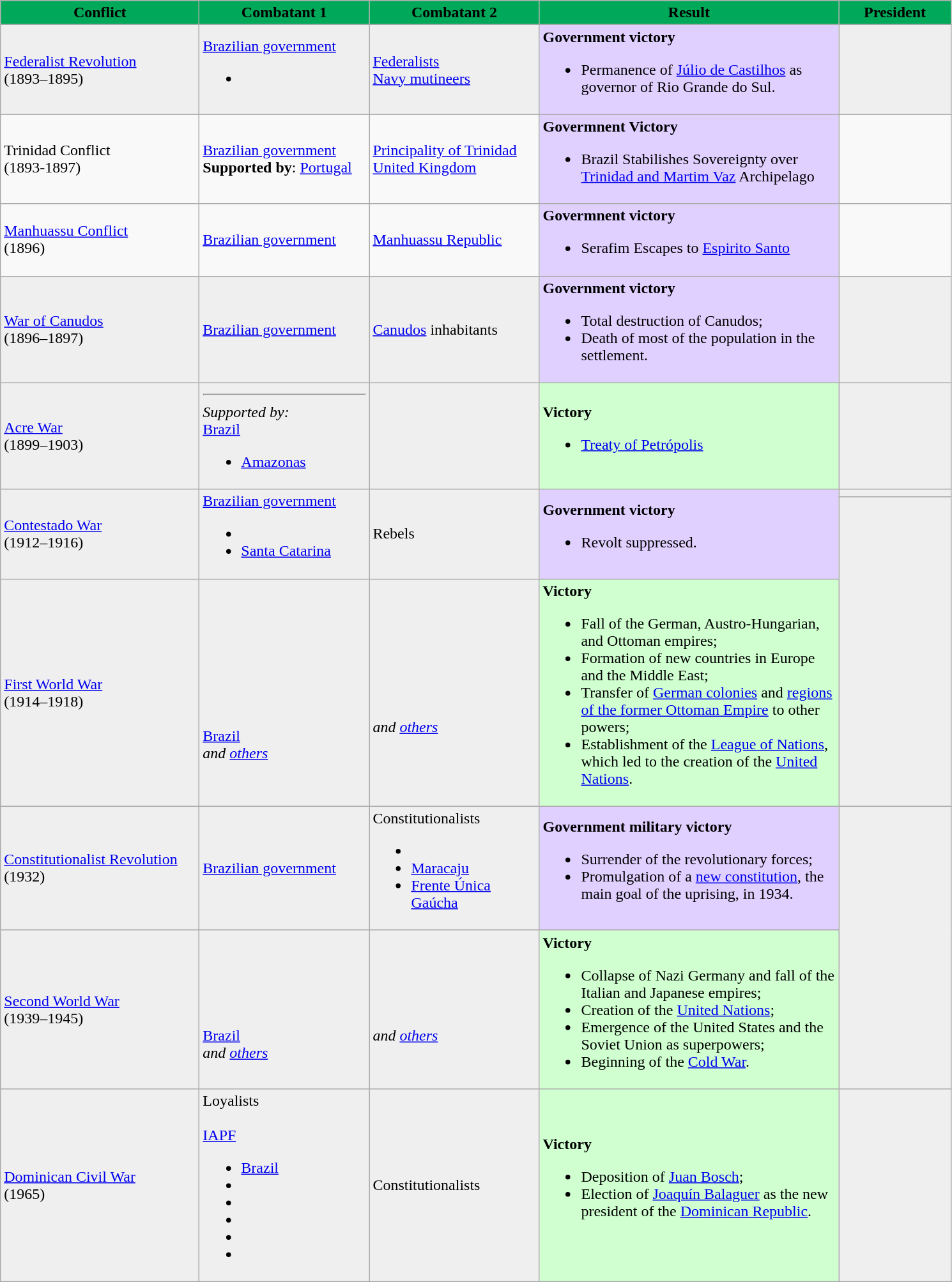<table class="wikitable">
<tr>
<th style="background:#00A859" width="200px"><span>Conflict</span></th>
<th style="background:#00A859" width="170px"><span>Combatant 1</span></th>
<th style="background:#00A859" width="170px"><span>Combatant 2</span></th>
<th style="background:#00A859" width="305px"><span>Result</span></th>
<th style="background:#00A859" width="110px"><span>President</span></th>
</tr>
<tr>
<td style="background:#efefef"><a href='#'>Federalist Revolution</a><br>(1893–1895)</td>
<td style="background:#efefef"> <a href='#'>Brazilian government</a><br><ul><li></li></ul></td>
<td style="background:#efefef"><a href='#'>Federalists</a><br><a href='#'>Navy mutineers</a></td>
<td style="background:#E0D0FF"><strong>Government victory</strong><br><ul><li>Permanence of <a href='#'>Júlio de Castilhos</a> as governor of Rio Grande do Sul.</li></ul></td>
<td style="background:#efefef"></td>
</tr>
<tr>
<td style="background: "#efefef">Trinidad Conflict<br>(1893-1897)</td>
<td>  <a href='#'>Brazilian government</a><br><strong>Supported by</strong>:
 <a href='#'>Portugal</a></td>
<td> <a href='#'>Principality of Trinidad</a><br> <a href='#'>United Kingdom</a></td>
<td style="background:#E0D0FF"><strong>Govermnent Victory</strong><br><ul><li>Brazil Stabilishes Sovereignty over <a href='#'>Trinidad and Martim Vaz</a> Archipelago</li></ul></td>
<td></td>
</tr>
<tr>
<td><a href='#'>Manhuassu Conflict</a><br>(1896)</td>
<td> <a href='#'>Brazilian government</a></td>
<td><a href='#'>Manhuassu Republic</a></td>
<td style="background:#E0D0FF"><strong>Govermnent victory</strong><br><ul><li>Serafim Escapes to <a href='#'>Espirito Santo</a></li></ul></td>
<td></td>
</tr>
<tr>
<td style="background:#efefef"><a href='#'>War of Canudos</a><br>(1896–1897)</td>
<td style="background:#efefef"> <a href='#'>Brazilian government</a></td>
<td style="background:#efefef"><a href='#'>Canudos</a> inhabitants</td>
<td style="background:#E0D0FF"><strong>Government victory</strong><br><ul><li>Total destruction of Canudos;</li><li>Death of most of the population in the settlement.</li></ul></td>
<td style="background:#efefef"></td>
</tr>
<tr>
<td style="background:#efefef"><a href='#'>Acre War</a><br>(1899–1903)</td>
<td style="background:#efefef"><hr><em>Supported by:</em><br> <a href='#'>Brazil</a><br><ul><li><a href='#'>Amazonas</a></li></ul></td>
<td style="background:#efefef"></td>
<td style="background:#D0FFD0"><strong>Victory</strong><br><ul><li><a href='#'>Treaty of Petrópolis</a></li></ul></td>
<td rowspan="1" style="background:#efefef"></td>
</tr>
<tr>
<td style="background:#efefef" rowspan=2><a href='#'>Contestado War</a><br>(1912–1916)</td>
<td style="background:#efefef" rowspan=2> <a href='#'>Brazilian government</a><br><ul><li></li><li> <a href='#'>Santa Catarina</a></li></ul></td>
<td style="background:#efefef" rowspan=2> Rebels</td>
<td style="background:#E0D0FF" rowspan=2><strong>Government victory</strong><br><ul><li>Revolt suppressed.</li></ul></td>
<td style="background:#efefef"></td>
</tr>
<tr>
<td style="background:#efefef" rowspan=2></td>
</tr>
<tr>
<td style="background:#efefef"><a href='#'>First World War</a><br>(1914–1918)<br></td>
<td style="background:#efefef"><br><br><br><br><br><br> <a href='#'>Brazil</a><br><em>and <a href='#'>others</a></em></td>
<td style="background:#efefef"><br><br><br><br><em>and <a href='#'>others</a></em></td>
<td style="background:#D0FFD0"><strong>Victory</strong><br><ul><li>Fall of the German, Austro-Hungarian, and Ottoman empires;</li><li>Formation of new countries in Europe and the Middle East;</li><li>Transfer of <a href='#'>German colonies</a> and <a href='#'>regions of the former Ottoman Empire</a> to other powers;</li><li>Establishment of the <a href='#'>League of Nations</a>, which led to the creation of the <a href='#'>United Nations</a>.</li></ul></td>
</tr>
<tr>
<td style="background:#efefef"><a href='#'>Constitutionalist Revolution</a><br>(1932)</td>
<td style="background:#efefef"> <a href='#'>Brazilian government</a></td>
<td style="background:#efefef"> Constitutionalists<br><ul><li></li><li> <a href='#'>Maracaju</a></li><li><a href='#'>Frente Única Gaúcha</a></li></ul></td>
<td style="background:#E0D0FF"><strong>Government military victory</strong><br><ul><li>Surrender of the revolutionary forces;</li><li>Promulgation of a <a href='#'>new constitution</a>, the main goal of the uprising, in 1934.</li></ul></td>
<td style="background:#efefef" rowspan=2></td>
</tr>
<tr>
<td style="background:#efefef"><a href='#'>Second World War</a><br>(1939–1945)<br></td>
<td style="background:#efefef"><br><br><br><br> <a href='#'>Brazil</a><br><em>and <a href='#'>others</a></em></td>
<td style="background:#efefef"><br><br><br><em>and <a href='#'>others</a></em></td>
<td style="background:#D0FFD0"><strong>Victory</strong><br><ul><li>Collapse of Nazi Germany and fall of the Italian and Japanese empires;</li><li>Creation of the <a href='#'>United Nations</a>;</li><li>Emergence of the United States and the Soviet Union as superpowers;</li><li>Beginning of the <a href='#'>Cold War</a>.</li></ul></td>
</tr>
<tr>
<td style="background:#efefef"><a href='#'>Dominican Civil War</a><br>(1965)</td>
<td style="background:#efefef"> Loyalists<br><br> <a href='#'>IAPF</a><br><ul><li> <a href='#'>Brazil</a></li><li></li><li></li><li></li><li></li><li></li></ul></td>
<td style="background:#efefef"> Constitutionalists</td>
<td style="background:#D0FFD0"><strong>Victory</strong><br><ul><li>Deposition of <a href='#'>Juan Bosch</a>;</li><li>Election of <a href='#'>Joaquín Balaguer</a> as the new president of the <a href='#'>Dominican Republic</a>.</li></ul></td>
<td style="background:#efefef"></td>
</tr>
</table>
